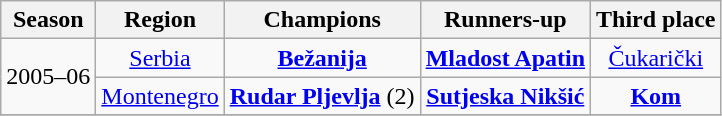<table class="wikitable sortable" style="text-align:center">
<tr>
<th>Season</th>
<th>Region</th>
<th>Champions</th>
<th>Runners-up</th>
<th>Third place</th>
</tr>
<tr>
<td rowspan="2">2005–06</td>
<td><a href='#'>Serbia</a></td>
<td><strong><a href='#'>Bežanija</a></strong></td>
<td><strong><a href='#'>Mladost Apatin</a></strong></td>
<td><a href='#'>Čukarički</a></td>
</tr>
<tr>
<td><a href='#'>Montenegro</a></td>
<td><strong><a href='#'>Rudar Pljevlja</a></strong> (2)</td>
<td><strong><a href='#'>Sutjeska Nikšić</a></strong></td>
<td><strong><a href='#'>Kom</a></strong></td>
</tr>
<tr style="background:#f5faff">
</tr>
</table>
